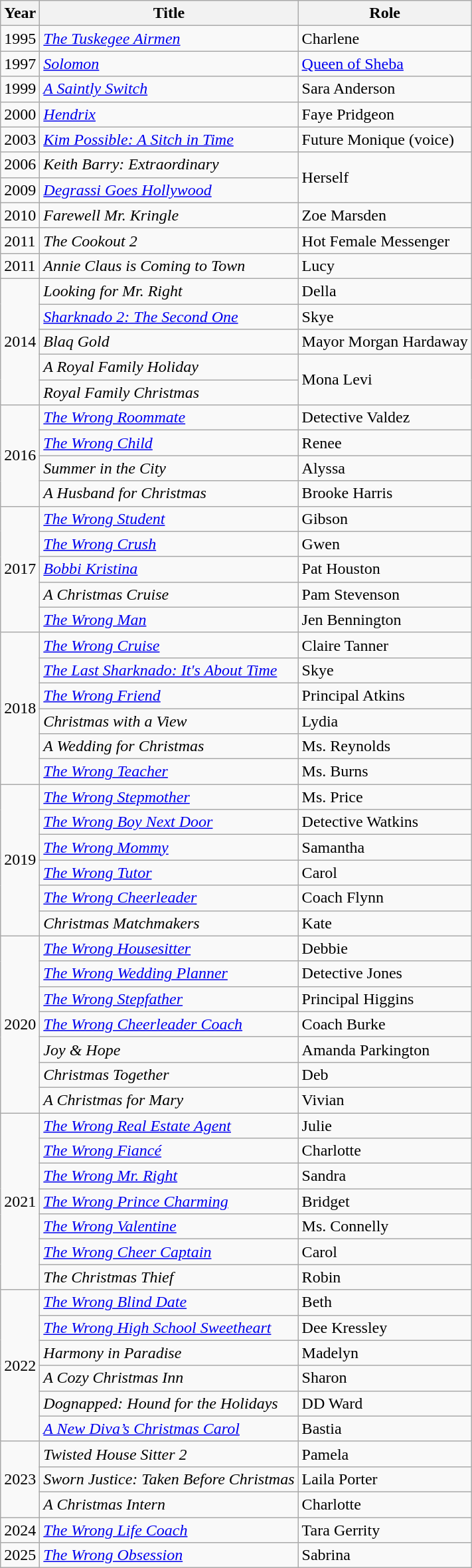<table class="wikitable sortable">
<tr>
<th>Year</th>
<th>Title</th>
<th>Role</th>
</tr>
<tr>
<td>1995</td>
<td><em><a href='#'>The Tuskegee Airmen</a></em></td>
<td>Charlene</td>
</tr>
<tr>
<td>1997</td>
<td><em><a href='#'>Solomon</a></em></td>
<td><a href='#'>Queen of Sheba</a></td>
</tr>
<tr>
<td>1999</td>
<td><em><a href='#'>A Saintly Switch</a></em></td>
<td>Sara Anderson</td>
</tr>
<tr>
<td>2000</td>
<td><em><a href='#'>Hendrix</a></em></td>
<td>Faye Pridgeon</td>
</tr>
<tr>
<td>2003</td>
<td><em><a href='#'>Kim Possible: A Sitch in Time</a></em></td>
<td>Future Monique (voice)</td>
</tr>
<tr>
<td>2006</td>
<td><em>Keith Barry: Extraordinary</em></td>
<td rowspan="2">Herself</td>
</tr>
<tr>
<td>2009</td>
<td><em><a href='#'>Degrassi Goes Hollywood</a></em></td>
</tr>
<tr>
<td>2010</td>
<td><em>Farewell Mr. Kringle</em></td>
<td>Zoe Marsden</td>
</tr>
<tr>
<td>2011</td>
<td><em>The Cookout 2</em></td>
<td>Hot Female Messenger</td>
</tr>
<tr>
<td>2011</td>
<td><em>Annie Claus is Coming to Town </em></td>
<td>Lucy</td>
</tr>
<tr>
<td rowspan="5">2014</td>
<td><em>Looking for Mr. Right</em></td>
<td>Della</td>
</tr>
<tr>
<td><em><a href='#'>Sharknado 2: The Second One</a></em></td>
<td>Skye</td>
</tr>
<tr>
<td><em>Blaq Gold</em></td>
<td>Mayor Morgan Hardaway</td>
</tr>
<tr>
<td><em>A Royal Family Holiday</em></td>
<td rowspan="2">Mona Levi</td>
</tr>
<tr>
<td><em>Royal Family Christmas</em></td>
</tr>
<tr>
<td rowspan="4">2016</td>
<td><em><a href='#'>The Wrong Roommate</a></em></td>
<td>Detective Valdez</td>
</tr>
<tr>
<td><em><a href='#'>The Wrong Child</a></em></td>
<td>Renee</td>
</tr>
<tr>
<td><em>Summer in the City</em></td>
<td>Alyssa</td>
</tr>
<tr>
<td><em>A Husband for Christmas</em></td>
<td>Brooke Harris</td>
</tr>
<tr>
<td rowspan="5">2017</td>
<td><em><a href='#'>The Wrong Student</a></em></td>
<td>Gibson</td>
</tr>
<tr>
<td><em><a href='#'>The Wrong Crush</a></em></td>
<td>Gwen</td>
</tr>
<tr>
<td><em><a href='#'>Bobbi Kristina</a></em></td>
<td>Pat Houston</td>
</tr>
<tr>
<td><em>A Christmas Cruise</em></td>
<td>Pam Stevenson</td>
</tr>
<tr>
<td><em><a href='#'>The Wrong Man</a></em></td>
<td>Jen Bennington</td>
</tr>
<tr>
<td rowspan="6">2018</td>
<td><em><a href='#'>The Wrong Cruise</a></em></td>
<td>Claire Tanner</td>
</tr>
<tr>
<td><em><a href='#'>The Last Sharknado: It's About Time</a></em></td>
<td>Skye</td>
</tr>
<tr>
<td><em><a href='#'>The Wrong Friend</a></em></td>
<td>Principal Atkins</td>
</tr>
<tr>
<td><em>Christmas with a View</em></td>
<td>Lydia</td>
</tr>
<tr>
<td><em>A Wedding for Christmas</em></td>
<td>Ms. Reynolds</td>
</tr>
<tr>
<td><em><a href='#'>The Wrong Teacher</a></em></td>
<td>Ms. Burns</td>
</tr>
<tr>
<td rowspan="6">2019</td>
<td><em><a href='#'>The Wrong Stepmother</a></em></td>
<td>Ms. Price</td>
</tr>
<tr>
<td><em><a href='#'>The Wrong Boy Next Door</a></em></td>
<td>Detective Watkins</td>
</tr>
<tr>
<td><em><a href='#'>The Wrong Mommy</a></em></td>
<td>Samantha</td>
</tr>
<tr>
<td><em><a href='#'>The Wrong Tutor</a></em></td>
<td>Carol</td>
</tr>
<tr>
<td><em><a href='#'>The Wrong Cheerleader</a></em></td>
<td>Coach Flynn</td>
</tr>
<tr>
<td><em>Christmas Matchmakers</em></td>
<td>Kate</td>
</tr>
<tr>
<td rowspan="7">2020</td>
<td><em><a href='#'>The Wrong Housesitter</a></em></td>
<td>Debbie</td>
</tr>
<tr>
<td><em><a href='#'>The Wrong Wedding Planner</a></em></td>
<td>Detective Jones</td>
</tr>
<tr>
<td><em><a href='#'>The Wrong Stepfather</a></em></td>
<td>Principal Higgins</td>
</tr>
<tr>
<td><em><a href='#'>The Wrong Cheerleader Coach</a></em></td>
<td>Coach Burke</td>
</tr>
<tr>
<td><em>Joy & Hope</em></td>
<td>Amanda Parkington</td>
</tr>
<tr>
<td><em>Christmas Together</em></td>
<td>Deb</td>
</tr>
<tr>
<td><em>A Christmas for Mary</em></td>
<td>Vivian</td>
</tr>
<tr>
<td rowspan="7">2021</td>
<td><em><a href='#'>The Wrong Real Estate Agent</a></em></td>
<td>Julie</td>
</tr>
<tr>
<td><em><a href='#'>The Wrong Fiancé</a></em></td>
<td>Charlotte</td>
</tr>
<tr>
<td><em><a href='#'>The Wrong Mr. Right</a></em></td>
<td>Sandra</td>
</tr>
<tr>
<td><em><a href='#'>The Wrong Prince Charming</a></em></td>
<td>Bridget</td>
</tr>
<tr>
<td><em><a href='#'>The Wrong Valentine</a></em></td>
<td>Ms. Connelly</td>
</tr>
<tr>
<td><em><a href='#'>The Wrong Cheer Captain</a></em></td>
<td>Carol</td>
</tr>
<tr>
<td><em>The Christmas Thief</em></td>
<td>Robin</td>
</tr>
<tr>
<td rowspan="6">2022</td>
<td><em><a href='#'>The Wrong Blind Date</a></em></td>
<td>Beth</td>
</tr>
<tr>
<td><em><a href='#'>The Wrong High School Sweetheart</a></em></td>
<td>Dee Kressley</td>
</tr>
<tr>
<td><em>Harmony in Paradise</em></td>
<td>Madelyn</td>
</tr>
<tr>
<td><em>A Cozy Christmas Inn</em></td>
<td>Sharon</td>
</tr>
<tr>
<td><em>Dognapped: Hound for the Holidays</em></td>
<td>DD Ward</td>
</tr>
<tr>
<td><em><a href='#'>A New Diva’s Christmas Carol</a></em></td>
<td>Bastia</td>
</tr>
<tr>
<td rowspan=3>2023</td>
<td><em>Twisted House Sitter 2</em></td>
<td>Pamela</td>
</tr>
<tr>
<td><em>Sworn Justice: Taken Before Christmas</em></td>
<td>Laila Porter</td>
</tr>
<tr>
<td><em>A Christmas Intern</em></td>
<td>Charlotte</td>
</tr>
<tr>
<td>2024</td>
<td><em><a href='#'>The Wrong Life Coach</a></em></td>
<td>Tara Gerrity</td>
</tr>
<tr>
<td>2025</td>
<td><em><a href='#'>The Wrong Obsession</a></em></td>
<td>Sabrina</td>
</tr>
</table>
